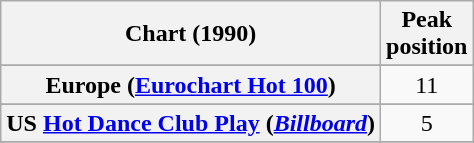<table class="wikitable sortable plainrowheaders" style="text-align:center">
<tr>
<th>Chart (1990)</th>
<th>Peak<br>position</th>
</tr>
<tr>
</tr>
<tr>
</tr>
<tr>
<th scope="row">Europe (<a href='#'>Eurochart Hot 100</a>)</th>
<td>11</td>
</tr>
<tr>
</tr>
<tr>
</tr>
<tr>
</tr>
<tr>
</tr>
<tr>
<th scope="row">US <a href='#'>Hot Dance Club Play</a> (<em><a href='#'>Billboard</a></em>)</th>
<td>5</td>
</tr>
<tr>
</tr>
</table>
